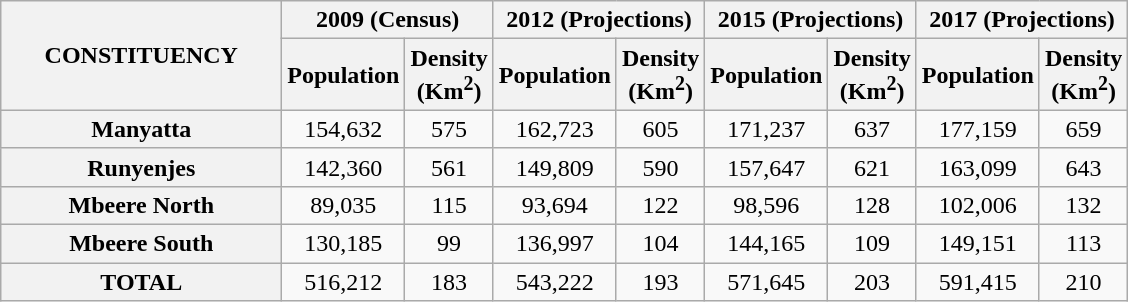<table class="wikitable plainrowheaders" style="text-align:center;" border="2">
<tr>
<th scope="col" rowspan="2" width="180">CONSTITUENCY</th>
<th scope="col" colspan="2">2009 (Census)</th>
<th scope="col" colspan="2">2012 (Projections)</th>
<th scope="col" colspan="2">2015 (Projections)</th>
<th scope="col" colspan="2">2017 (Projections)</th>
</tr>
<tr>
<th scope="col" style="width:2em;"><strong>Population</strong></th>
<th scope="col" style="width:2em;"><strong>Density (Km<sup>2</sup>)</strong></th>
<th scope="col" style="width:2em;"><strong>Population</strong></th>
<th scope="col" style="width:2em;"><strong>Density (Km<sup>2</sup>)</strong></th>
<th scope="col" style="width:2em;"><strong>Population</strong></th>
<th scope="col" style="width:2em;"><strong>Density (Km<sup>2</sup>)</strong></th>
<th scope="col" style="width:2em;"><strong>Population</strong></th>
<th scope="col" style="width:2em;"><strong>Density (Km<sup>2</sup>)</strong></th>
</tr>
<tr>
<th scope="row"><strong>Manyatta</strong></th>
<td>154,632</td>
<td>575</td>
<td>162,723</td>
<td>605</td>
<td>171,237</td>
<td>637</td>
<td>177,159</td>
<td>659</td>
</tr>
<tr>
<th scope="row"><strong>Runyenjes</strong></th>
<td>142,360</td>
<td>561</td>
<td>149,809</td>
<td>590</td>
<td>157,647</td>
<td>621</td>
<td>163,099</td>
<td>643</td>
</tr>
<tr>
<th scope="row"><strong>Mbeere North</strong></th>
<td>89,035</td>
<td>115</td>
<td>93,694</td>
<td>122</td>
<td>98,596</td>
<td>128</td>
<td>102,006</td>
<td>132</td>
</tr>
<tr>
<th scope="row"><strong>Mbeere South</strong></th>
<td>130,185</td>
<td>99</td>
<td>136,997</td>
<td>104</td>
<td>144,165</td>
<td>109</td>
<td>149,151</td>
<td>113</td>
</tr>
<tr>
<th scope="row"><strong>TOTAL</strong></th>
<td>516,212</td>
<td>183</td>
<td>543,222</td>
<td>193</td>
<td>571,645</td>
<td>203</td>
<td>591,415</td>
<td>210</td>
</tr>
</table>
